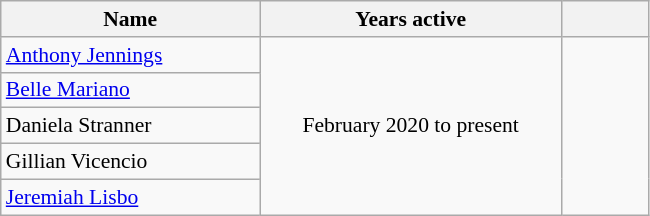<table class="wikitable" style="font-size:90%">
<tr>
<th scope="col" width="30%">Name</th>
<th scope="col" width="35%">Years active</th>
<th scope="col" width="10%"></th>
</tr>
<tr>
<td><a href='#'>Anthony Jennings</a></td>
<td align="center" rowspan="6">February 2020 to present</td>
<td align="center" rowspan="6"></td>
</tr>
<tr>
<td><a href='#'>Belle Mariano</a></td>
</tr>
<tr>
<td>Daniela Stranner</td>
</tr>
<tr>
<td>Gillian Vicencio</td>
</tr>
<tr>
<td><a href='#'>Jeremiah Lisbo</a></td>
</tr>
</table>
